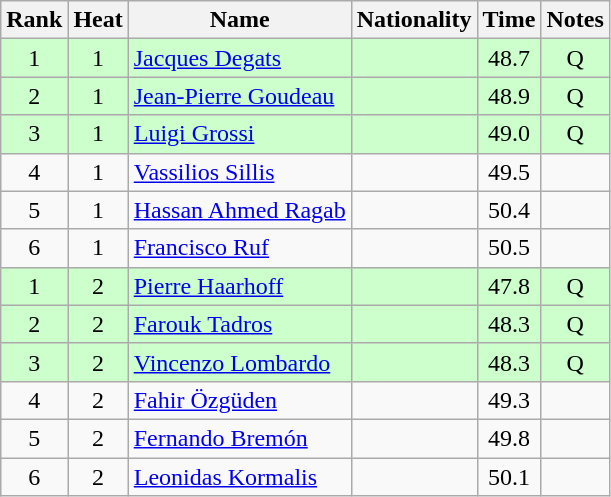<table class="wikitable sortable" style="text-align:center">
<tr>
<th>Rank</th>
<th>Heat</th>
<th>Name</th>
<th>Nationality</th>
<th>Time</th>
<th>Notes</th>
</tr>
<tr bgcolor=ccffcc>
<td>1</td>
<td>1</td>
<td align=left><a href='#'>Jacques Degats</a></td>
<td align=left></td>
<td>48.7</td>
<td>Q</td>
</tr>
<tr bgcolor=ccffcc>
<td>2</td>
<td>1</td>
<td align=left><a href='#'>Jean-Pierre Goudeau</a></td>
<td align=left></td>
<td>48.9</td>
<td>Q</td>
</tr>
<tr bgcolor=ccffcc>
<td>3</td>
<td>1</td>
<td align=left><a href='#'>Luigi Grossi</a></td>
<td align=left></td>
<td>49.0</td>
<td>Q</td>
</tr>
<tr>
<td>4</td>
<td>1</td>
<td align=left><a href='#'>Vassilios Sillis</a></td>
<td align=left></td>
<td>49.5</td>
<td></td>
</tr>
<tr>
<td>5</td>
<td>1</td>
<td align=left><a href='#'>Hassan Ahmed Ragab</a></td>
<td align=left></td>
<td>50.4</td>
<td></td>
</tr>
<tr>
<td>6</td>
<td>1</td>
<td align=left><a href='#'>Francisco Ruf</a></td>
<td align=left></td>
<td>50.5</td>
<td></td>
</tr>
<tr bgcolor=ccffcc>
<td>1</td>
<td>2</td>
<td align=left><a href='#'>Pierre Haarhoff</a></td>
<td align=left></td>
<td>47.8</td>
<td>Q</td>
</tr>
<tr bgcolor=ccffcc>
<td>2</td>
<td>2</td>
<td align=left><a href='#'>Farouk Tadros</a></td>
<td align=left></td>
<td>48.3</td>
<td>Q</td>
</tr>
<tr bgcolor=ccffcc>
<td>3</td>
<td>2</td>
<td align=left><a href='#'>Vincenzo Lombardo</a></td>
<td align=left></td>
<td>48.3</td>
<td>Q</td>
</tr>
<tr>
<td>4</td>
<td>2</td>
<td align=left><a href='#'>Fahir Özgüden</a></td>
<td align=left></td>
<td>49.3</td>
<td></td>
</tr>
<tr>
<td>5</td>
<td>2</td>
<td align=left><a href='#'>Fernando Bremón</a></td>
<td align=left></td>
<td>49.8</td>
<td></td>
</tr>
<tr>
<td>6</td>
<td>2</td>
<td align=left><a href='#'>Leonidas Kormalis</a></td>
<td align=left></td>
<td>50.1</td>
<td></td>
</tr>
</table>
